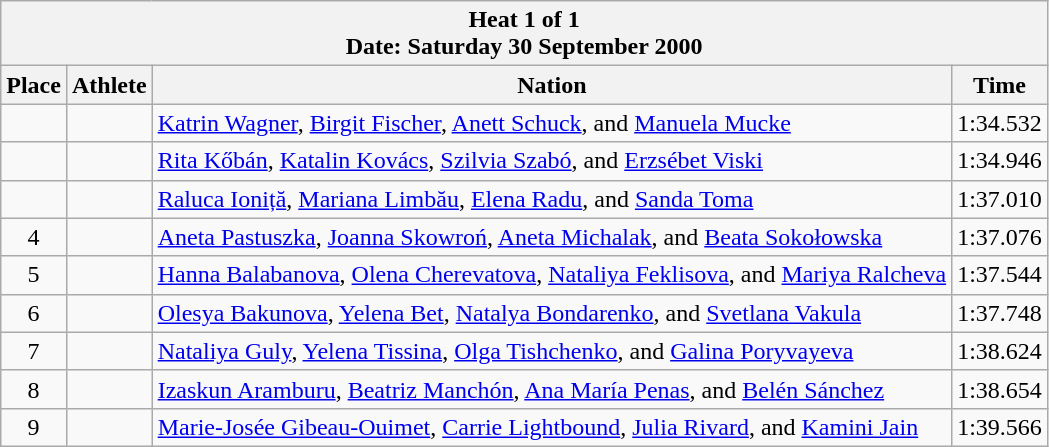<table class="wikitable sortable">
<tr>
<th colspan=7>Heat 1 of 1 <br> Date: Saturday 30 September 2000</th>
</tr>
<tr>
<th>Place</th>
<th>Athlete</th>
<th>Nation</th>
<th>Time</th>
</tr>
<tr>
<td align="center"></td>
<td align="left"></td>
<td align="left"><a href='#'>Katrin Wagner</a>, <a href='#'>Birgit Fischer</a>, <a href='#'>Anett Schuck</a>, and <a href='#'>Manuela Mucke</a></td>
<td align="center">1:34.532</td>
</tr>
<tr>
<td align="center"></td>
<td align="left"></td>
<td align="left"><a href='#'>Rita Kőbán</a>, <a href='#'>Katalin Kovács</a>, <a href='#'>Szilvia Szabó</a>, and <a href='#'>Erzsébet Viski</a></td>
<td align="center">1:34.946</td>
</tr>
<tr>
<td align="center"></td>
<td align="left"></td>
<td align="left"><a href='#'>Raluca Ioniță</a>, <a href='#'>Mariana Limbău</a>, <a href='#'>Elena Radu</a>, and <a href='#'>Sanda Toma</a></td>
<td align="center">1:37.010</td>
</tr>
<tr>
<td align="center">4</td>
<td align="left"></td>
<td align="left"><a href='#'>Aneta Pastuszka</a>, <a href='#'>Joanna Skowroń</a>, <a href='#'>Aneta Michalak</a>, and <a href='#'>Beata Sokołowska</a></td>
<td align="center">1:37.076</td>
</tr>
<tr>
<td align="center">5</td>
<td align="left"></td>
<td align="left"><a href='#'>Hanna Balabanova</a>, <a href='#'>Olena Cherevatova</a>, <a href='#'>Nataliya Feklisova</a>, and <a href='#'>Mariya Ralcheva</a></td>
<td align="center">1:37.544</td>
</tr>
<tr>
<td align="center">6</td>
<td align="left"></td>
<td align="left"><a href='#'>Olesya Bakunova</a>, <a href='#'>Yelena Bet</a>, <a href='#'>Natalya Bondarenko</a>, and <a href='#'>Svetlana Vakula</a></td>
<td align="center">1:37.748</td>
</tr>
<tr>
<td align="center">7</td>
<td align="left"></td>
<td align="left"><a href='#'>Nataliya Guly</a>, <a href='#'>Yelena Tissina</a>, <a href='#'>Olga Tishchenko</a>, and <a href='#'>Galina Poryvayeva</a></td>
<td align="center">1:38.624</td>
</tr>
<tr>
<td align="center">8</td>
<td align="left"></td>
<td align="left"><a href='#'>Izaskun Aramburu</a>, <a href='#'>Beatriz Manchón</a>, <a href='#'>Ana María Penas</a>, and <a href='#'>Belén Sánchez</a></td>
<td align="center">1:38.654</td>
</tr>
<tr>
<td align="center">9</td>
<td align="left"></td>
<td align="left"><a href='#'>Marie-Josée Gibeau-Ouimet</a>, <a href='#'>Carrie Lightbound</a>, <a href='#'>Julia Rivard</a>, and <a href='#'>Kamini Jain</a></td>
<td align="center">1:39.566</td>
</tr>
</table>
